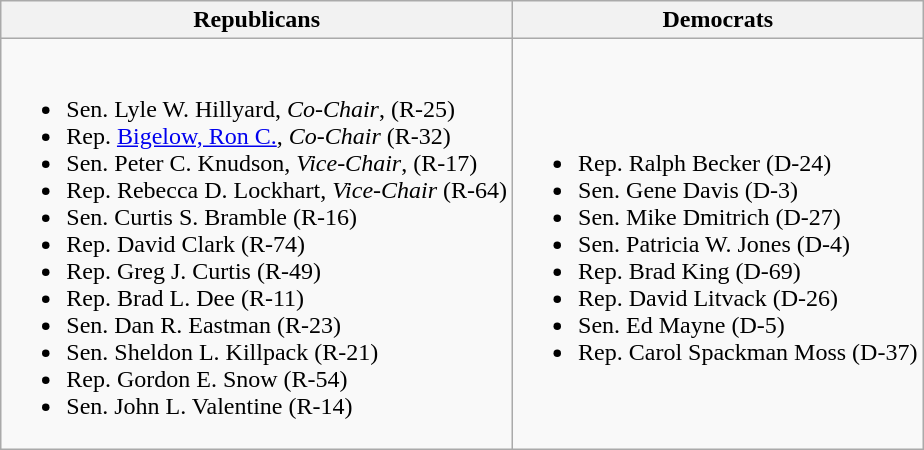<table class=wikitable>
<tr>
<th>Republicans</th>
<th>Democrats</th>
</tr>
<tr>
<td><br><ul><li>Sen. Lyle W. Hillyard, <em>Co-Chair</em>, (R-25)</li><li>Rep. <a href='#'>Bigelow, Ron C.</a>, <em>Co-Chair</em> (R-32)</li><li>Sen. Peter C. Knudson, <em>Vice-Chair</em>, (R-17)</li><li>Rep. Rebecca D. Lockhart, <em>Vice-Chair</em> (R-64)</li><li>Sen. Curtis S. Bramble (R-16)</li><li>Rep. David Clark (R-74)</li><li>Rep. Greg J. Curtis (R-49)</li><li>Rep. Brad L. Dee (R-11)</li><li>Sen. Dan R. Eastman (R-23)</li><li>Sen. Sheldon L. Killpack (R-21)</li><li>Rep. Gordon E. Snow (R-54)</li><li>Sen. John L. Valentine (R-14)</li></ul></td>
<td><br><ul><li>Rep. Ralph Becker (D-24)</li><li>Sen. Gene Davis (D-3)</li><li>Sen. Mike Dmitrich (D-27)</li><li>Sen. Patricia W. Jones (D-4)</li><li>Rep. Brad King (D-69)</li><li>Rep. David Litvack (D-26)</li><li>Sen. Ed Mayne (D-5)</li><li>Rep. Carol Spackman Moss (D-37)</li></ul></td>
</tr>
</table>
